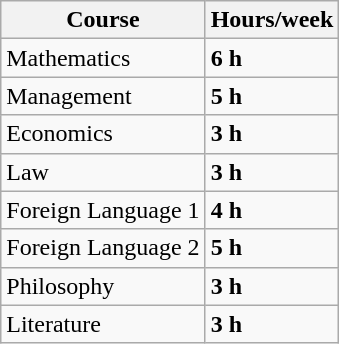<table class="wikitable centre">
<tr>
<th>Course</th>
<th>Hours/week</th>
</tr>
<tr>
<td>Mathematics</td>
<td><strong>6 h</strong></td>
</tr>
<tr>
<td>Management</td>
<td><strong>5 h</strong></td>
</tr>
<tr>
<td>Economics</td>
<td><strong>3 h</strong></td>
</tr>
<tr>
<td>Law</td>
<td><strong>3 h</strong></td>
</tr>
<tr>
<td>Foreign Language 1</td>
<td><strong>4 h</strong></td>
</tr>
<tr>
<td>Foreign Language 2</td>
<td><strong>5 h</strong></td>
</tr>
<tr>
<td>Philosophy</td>
<td><strong>3 h</strong></td>
</tr>
<tr>
<td>Literature</td>
<td><strong>3 h</strong></td>
</tr>
</table>
